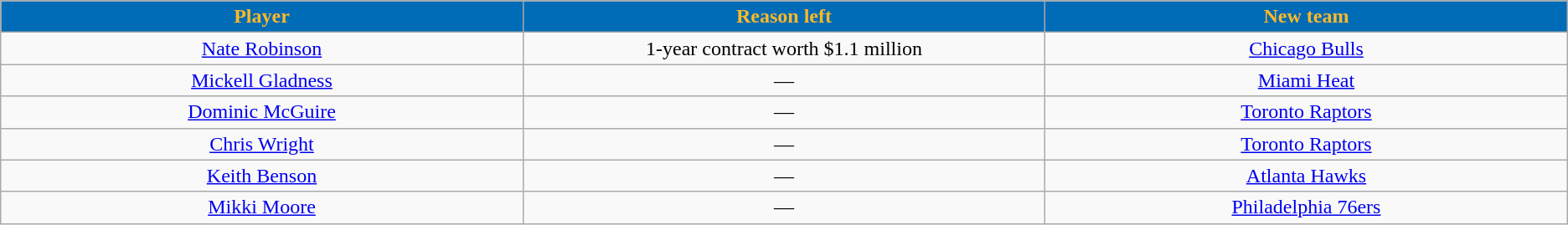<table class="wikitable sortable sortable" style="text-align: center">
<tr>
<th style="background:#006bb6; color:#fdb927" width="10%">Player</th>
<th style="background:#006bb6; color:#fdb927" width="10%">Reason left</th>
<th style="background:#006bb6; color:#fdb927" width="10%">New team</th>
</tr>
<tr style="text-align: center">
<td><a href='#'>Nate Robinson</a></td>
<td>1-year contract worth $1.1 million</td>
<td><a href='#'>Chicago Bulls</a></td>
</tr>
<tr style="text-align: center">
<td><a href='#'>Mickell Gladness</a></td>
<td>—</td>
<td><a href='#'>Miami Heat</a></td>
</tr>
<tr style="text-align: center">
<td><a href='#'>Dominic McGuire</a></td>
<td>—</td>
<td><a href='#'>Toronto Raptors</a></td>
</tr>
<tr style="text-align: center">
<td><a href='#'>Chris Wright</a></td>
<td>—</td>
<td><a href='#'>Toronto Raptors</a></td>
</tr>
<tr style="text-align: center">
<td><a href='#'>Keith Benson</a></td>
<td>—</td>
<td><a href='#'>Atlanta Hawks</a></td>
</tr>
<tr style="text-align: center">
<td><a href='#'>Mikki Moore</a></td>
<td>—</td>
<td><a href='#'>Philadelphia 76ers</a></td>
</tr>
</table>
